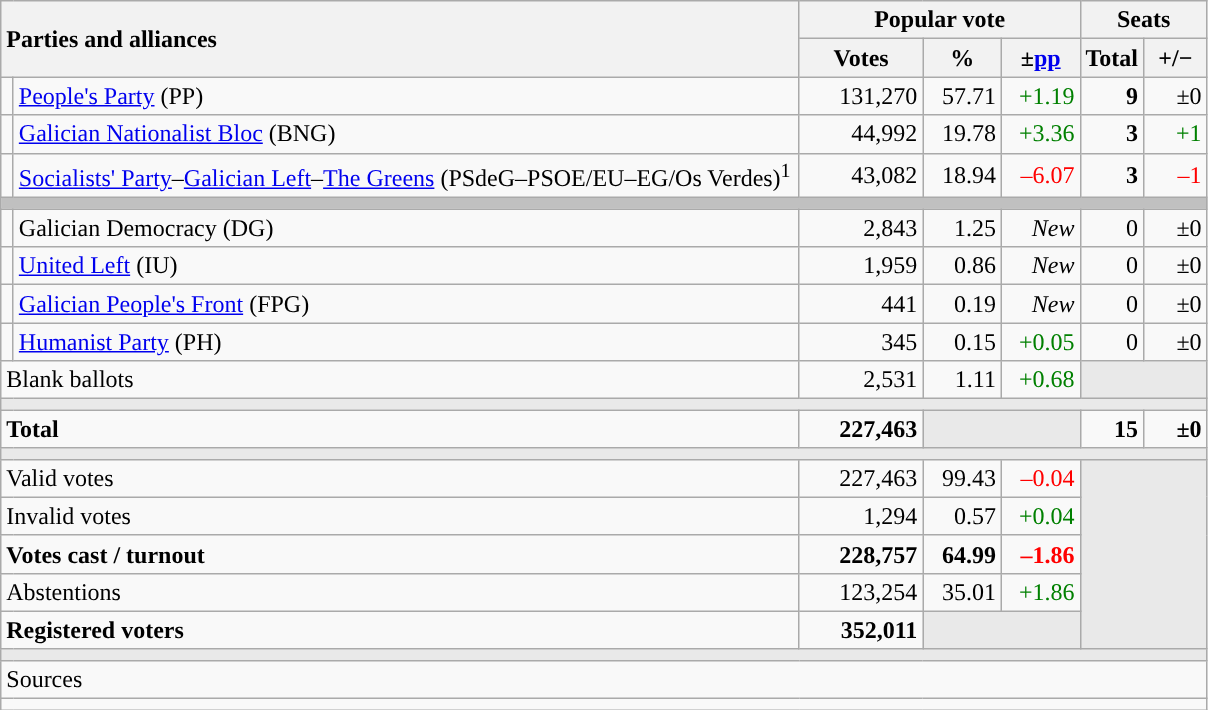<table class="wikitable" style="text-align:right;">
<tr>
<th style="text-align:left;" rowspan="2" colspan="2" width="525">Parties and alliances</th>
<th colspan="3">Popular vote</th>
<th colspan="2">Seats</th>
</tr>
<tr>
<th width="75">Votes</th>
<th width="45">%</th>
<th width="45">±<a href='#'>pp</a></th>
<th width="35">Total</th>
<th width="35">+/−</th>
</tr>
<tr>
<td width="1" style="color:inherit;background:"></td>
<td align="left"><a href='#'>People's Party</a> (PP)</td>
<td>131,270</td>
<td>57.71</td>
<td style="color:green;">+1.19</td>
<td><strong>9</strong></td>
<td>±0</td>
</tr>
<tr>
<td style="color:inherit;background:"></td>
<td align="left"><a href='#'>Galician Nationalist Bloc</a> (BNG)</td>
<td>44,992</td>
<td>19.78</td>
<td style="color:green;">+3.36</td>
<td><strong>3</strong></td>
<td style="color:green;">+1</td>
</tr>
<tr>
<td style="color:inherit;background:"></td>
<td align="left"><a href='#'>Socialists' Party</a>–<a href='#'>Galician Left</a>–<a href='#'>The Greens</a> (PSdeG–PSOE/EU–EG/Os Verdes)<sup>1</sup></td>
<td>43,082</td>
<td>18.94</td>
<td style="color:red;">–6.07</td>
<td><strong>3</strong></td>
<td style="color:red;">–1</td>
</tr>
<tr>
<td colspan="7" bgcolor="#C0C0C0"></td>
</tr>
<tr>
<td style="color:inherit;background:"></td>
<td align="left">Galician Democracy (DG)</td>
<td>2,843</td>
<td>1.25</td>
<td><em>New</em></td>
<td>0</td>
<td>±0</td>
</tr>
<tr>
<td style="color:inherit;background:"></td>
<td align="left"><a href='#'>United Left</a> (IU)</td>
<td>1,959</td>
<td>0.86</td>
<td><em>New</em></td>
<td>0</td>
<td>±0</td>
</tr>
<tr>
<td style="color:inherit;background:"></td>
<td align="left"><a href='#'>Galician People's Front</a> (FPG)</td>
<td>441</td>
<td>0.19</td>
<td><em>New</em></td>
<td>0</td>
<td>±0</td>
</tr>
<tr>
<td style="color:inherit;background:"></td>
<td align="left"><a href='#'>Humanist Party</a> (PH)</td>
<td>345</td>
<td>0.15</td>
<td style="color:green;">+0.05</td>
<td>0</td>
<td>±0</td>
</tr>
<tr>
<td align="left" colspan="2">Blank ballots</td>
<td>2,531</td>
<td>1.11</td>
<td style="color:green;">+0.68</td>
<td bgcolor="#E9E9E9" colspan="2"></td>
</tr>
<tr>
<td colspan="7" bgcolor="#E9E9E9"></td>
</tr>
<tr style="font-weight:bold;">
<td align="left" colspan="2">Total</td>
<td>227,463</td>
<td bgcolor="#E9E9E9" colspan="2"></td>
<td>15</td>
<td>±0</td>
</tr>
<tr>
<td colspan="7" bgcolor="#E9E9E9"></td>
</tr>
<tr>
<td align="left" colspan="2">Valid votes</td>
<td>227,463</td>
<td>99.43</td>
<td style="color:red;">–0.04</td>
<td bgcolor="#E9E9E9" colspan="7" rowspan="5"></td>
</tr>
<tr>
<td align="left" colspan="2">Invalid votes</td>
<td>1,294</td>
<td>0.57</td>
<td style="color:green;">+0.04</td>
</tr>
<tr style="font-weight:bold;">
<td align="left" colspan="2">Votes cast / turnout</td>
<td>228,757</td>
<td>64.99</td>
<td style="color:red;">–1.86</td>
</tr>
<tr>
<td align="left" colspan="2">Abstentions</td>
<td>123,254</td>
<td>35.01</td>
<td style="color:green;">+1.86</td>
</tr>
<tr style="font-weight:bold;">
<td align="left" colspan="2">Registered voters</td>
<td>352,011</td>
<td bgcolor="#E9E9E9" colspan="2"></td>
</tr>
<tr>
<td colspan="7" bgcolor="#E9E9E9"></td>
</tr>
<tr>
<td align="left" colspan="7">Sources</td>
</tr>
<tr>
<td colspan="7" style="text-align:left; max-width:790px;"></td>
</tr>
</table>
